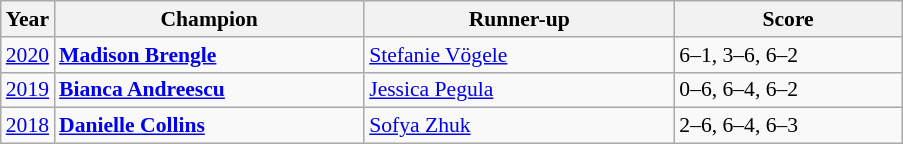<table class="wikitable" style="font-size:90%">
<tr>
<th>Year</th>
<th width="200">Champion</th>
<th width="200">Runner-up</th>
<th width="145">Score</th>
</tr>
<tr>
<td><a href='#'>2020</a></td>
<td> <strong><a href='#'>Madison Brengle</a></strong></td>
<td> <a href='#'>Stefanie Vögele</a></td>
<td>6–1, 3–6, 6–2</td>
</tr>
<tr>
<td><a href='#'>2019</a></td>
<td> <strong><a href='#'>Bianca Andreescu</a></strong></td>
<td> <a href='#'>Jessica Pegula</a></td>
<td>0–6, 6–4, 6–2</td>
</tr>
<tr>
<td><a href='#'>2018</a></td>
<td> <strong><a href='#'>Danielle Collins</a></strong></td>
<td> <a href='#'>Sofya Zhuk</a></td>
<td>2–6, 6–4, 6–3</td>
</tr>
</table>
